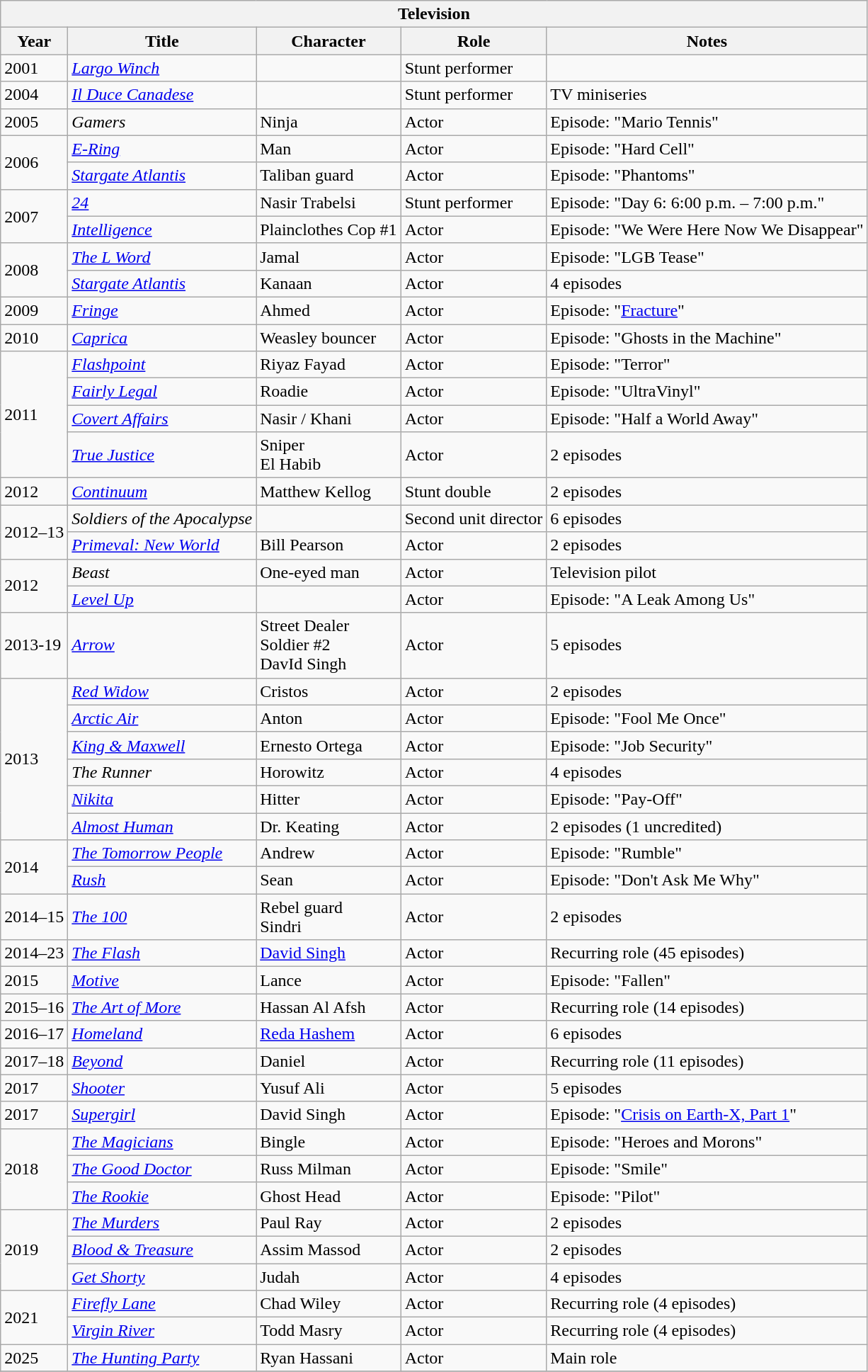<table class="wikitable sortable">
<tr>
<th colspan="5">Television</th>
</tr>
<tr>
<th>Year</th>
<th>Title</th>
<th>Character</th>
<th>Role</th>
<th class="unsortable">Notes</th>
</tr>
<tr>
<td>2001</td>
<td><em><a href='#'>Largo Winch</a></em></td>
<td></td>
<td>Stunt performer</td>
<td></td>
</tr>
<tr>
<td>2004</td>
<td><em><a href='#'>Il Duce Canadese</a></em></td>
<td></td>
<td>Stunt performer</td>
<td>TV miniseries</td>
</tr>
<tr>
<td>2005</td>
<td><em>Gamers</em></td>
<td>Ninja</td>
<td>Actor</td>
<td>Episode: "Mario Tennis"</td>
</tr>
<tr>
<td rowspan="2">2006</td>
<td><em><a href='#'>E-Ring</a></em></td>
<td>Man</td>
<td>Actor</td>
<td>Episode: "Hard Cell"</td>
</tr>
<tr>
<td><em><a href='#'>Stargate Atlantis</a></em></td>
<td>Taliban guard</td>
<td>Actor</td>
<td>Episode: "Phantoms"</td>
</tr>
<tr>
<td rowspan="2">2007</td>
<td><em><a href='#'>24</a></em></td>
<td>Nasir Trabelsi</td>
<td>Stunt performer</td>
<td>Episode: "Day 6: 6:00 p.m. – 7:00 p.m."</td>
</tr>
<tr>
<td><em><a href='#'>Intelligence</a></em></td>
<td>Plainclothes Cop #1</td>
<td>Actor</td>
<td>Episode: "We Were Here Now We Disappear"</td>
</tr>
<tr>
<td rowspan="2">2008</td>
<td><em><a href='#'>The L Word</a></em></td>
<td>Jamal</td>
<td>Actor</td>
<td>Episode: "LGB Tease"</td>
</tr>
<tr>
<td><em><a href='#'>Stargate Atlantis</a></em></td>
<td>Kanaan</td>
<td>Actor</td>
<td>4 episodes</td>
</tr>
<tr>
<td>2009</td>
<td><em><a href='#'>Fringe</a></em></td>
<td>Ahmed</td>
<td>Actor</td>
<td>Episode: "<a href='#'>Fracture</a>"</td>
</tr>
<tr>
<td>2010</td>
<td><em><a href='#'>Caprica</a></em></td>
<td>Weasley bouncer</td>
<td>Actor</td>
<td>Episode: "Ghosts in the Machine"</td>
</tr>
<tr>
<td rowspan="4">2011</td>
<td><em><a href='#'>Flashpoint</a></em></td>
<td>Riyaz Fayad</td>
<td>Actor</td>
<td>Episode: "Terror"</td>
</tr>
<tr>
<td><em><a href='#'>Fairly Legal</a></em></td>
<td>Roadie</td>
<td>Actor</td>
<td>Episode: "UltraVinyl"</td>
</tr>
<tr>
<td><em><a href='#'>Covert Affairs</a></em></td>
<td>Nasir / Khani</td>
<td>Actor</td>
<td>Episode: "Half a World Away"</td>
</tr>
<tr>
<td><em><a href='#'>True Justice</a></em></td>
<td>Sniper<br>El Habib</td>
<td>Actor</td>
<td>2 episodes</td>
</tr>
<tr>
<td>2012</td>
<td><em><a href='#'>Continuum</a></em></td>
<td>Matthew Kellog</td>
<td>Stunt double</td>
<td>2 episodes</td>
</tr>
<tr>
<td rowspan="2">2012–13</td>
<td><em>Soldiers of the Apocalypse</em></td>
<td></td>
<td>Second unit director</td>
<td>6 episodes</td>
</tr>
<tr>
<td><em><a href='#'>Primeval: New World</a></em></td>
<td>Bill Pearson</td>
<td>Actor</td>
<td>2 episodes</td>
</tr>
<tr>
<td rowspan="2">2012</td>
<td><em>Beast</em></td>
<td>One-eyed man</td>
<td>Actor</td>
<td>Television pilot</td>
</tr>
<tr>
<td><em><a href='#'>Level Up</a></em></td>
<td></td>
<td>Actor</td>
<td>Episode: "A Leak Among Us"</td>
</tr>
<tr>
<td>2013-19</td>
<td><em><a href='#'>Arrow</a></em></td>
<td>Street Dealer<br>Soldier #2<br>DavId Singh</td>
<td>Actor</td>
<td>5 episodes</td>
</tr>
<tr>
<td rowspan="6">2013</td>
<td><em><a href='#'>Red Widow</a></em></td>
<td>Cristos</td>
<td>Actor</td>
<td>2 episodes</td>
</tr>
<tr>
<td><em><a href='#'>Arctic Air</a></em></td>
<td>Anton</td>
<td>Actor</td>
<td>Episode: "Fool Me Once"</td>
</tr>
<tr>
<td><em><a href='#'>King & Maxwell</a></em></td>
<td>Ernesto Ortega</td>
<td>Actor</td>
<td>Episode: "Job Security"</td>
</tr>
<tr>
<td><em>The Runner</em></td>
<td>Horowitz</td>
<td>Actor</td>
<td>4 episodes</td>
</tr>
<tr>
<td><em><a href='#'>Nikita</a></em></td>
<td>Hitter</td>
<td>Actor</td>
<td>Episode: "Pay-Off"</td>
</tr>
<tr>
<td><em><a href='#'>Almost Human</a></em></td>
<td>Dr. Keating</td>
<td>Actor</td>
<td>2 episodes (1 uncredited)</td>
</tr>
<tr>
<td rowspan="2">2014</td>
<td><em><a href='#'>The Tomorrow People</a></em></td>
<td>Andrew</td>
<td>Actor</td>
<td>Episode: "Rumble"</td>
</tr>
<tr>
<td><em><a href='#'>Rush</a></em></td>
<td>Sean</td>
<td>Actor</td>
<td>Episode: "Don't Ask Me Why"</td>
</tr>
<tr>
<td>2014–15</td>
<td><em><a href='#'>The 100</a></em></td>
<td>Rebel guard<br>Sindri</td>
<td>Actor</td>
<td>2 episodes</td>
</tr>
<tr>
<td>2014–23</td>
<td><em><a href='#'>The Flash</a></em></td>
<td><a href='#'>David Singh</a></td>
<td>Actor</td>
<td>Recurring role (45 episodes)</td>
</tr>
<tr>
<td>2015</td>
<td><em><a href='#'>Motive</a></em></td>
<td>Lance</td>
<td>Actor</td>
<td>Episode: "Fallen"</td>
</tr>
<tr>
<td>2015–16</td>
<td><em><a href='#'>The Art of More</a></em></td>
<td>Hassan Al Afsh</td>
<td>Actor</td>
<td>Recurring role (14 episodes)</td>
</tr>
<tr>
<td>2016–17</td>
<td><em><a href='#'>Homeland</a></em></td>
<td><a href='#'>Reda Hashem</a></td>
<td>Actor</td>
<td>6 episodes</td>
</tr>
<tr>
<td>2017–18</td>
<td><em><a href='#'>Beyond</a></em></td>
<td>Daniel</td>
<td>Actor</td>
<td>Recurring role (11 episodes)</td>
</tr>
<tr>
<td>2017</td>
<td><em><a href='#'>Shooter</a></em></td>
<td>Yusuf Ali</td>
<td>Actor</td>
<td>5 episodes</td>
</tr>
<tr>
<td>2017</td>
<td><em><a href='#'>Supergirl</a></em></td>
<td>David Singh</td>
<td>Actor</td>
<td>Episode: "<a href='#'>Crisis on Earth-X, Part 1</a>"</td>
</tr>
<tr>
<td rowspan="3">2018</td>
<td><em><a href='#'>The Magicians</a></em></td>
<td>Bingle</td>
<td>Actor</td>
<td>Episode: "Heroes and Morons"</td>
</tr>
<tr>
<td><em><a href='#'>The Good Doctor</a></em></td>
<td>Russ Milman</td>
<td>Actor</td>
<td>Episode: "Smile"</td>
</tr>
<tr>
<td><em><a href='#'>The Rookie</a></em></td>
<td>Ghost Head</td>
<td>Actor</td>
<td>Episode: "Pilot"</td>
</tr>
<tr>
<td rowspan="3">2019</td>
<td><em><a href='#'>The Murders</a></em></td>
<td>Paul Ray</td>
<td>Actor</td>
<td>2 episodes</td>
</tr>
<tr>
<td><em><a href='#'>Blood & Treasure</a></em></td>
<td>Assim Massod</td>
<td>Actor</td>
<td>2 episodes</td>
</tr>
<tr>
<td><em><a href='#'>Get Shorty</a></em></td>
<td>Judah</td>
<td>Actor</td>
<td>4 episodes</td>
</tr>
<tr>
<td rowspan="2">2021</td>
<td><em><a href='#'>Firefly Lane</a></em></td>
<td>Chad Wiley</td>
<td>Actor</td>
<td>Recurring role (4 episodes)</td>
</tr>
<tr>
<td><em><a href='#'>Virgin River</a></em></td>
<td>Todd Masry</td>
<td>Actor</td>
<td>Recurring role (4 episodes)</td>
</tr>
<tr>
<td>2025</td>
<td><em><a href='#'>The Hunting Party</a></em></td>
<td>Ryan Hassani</td>
<td>Actor</td>
<td>Main role</td>
</tr>
<tr>
</tr>
</table>
